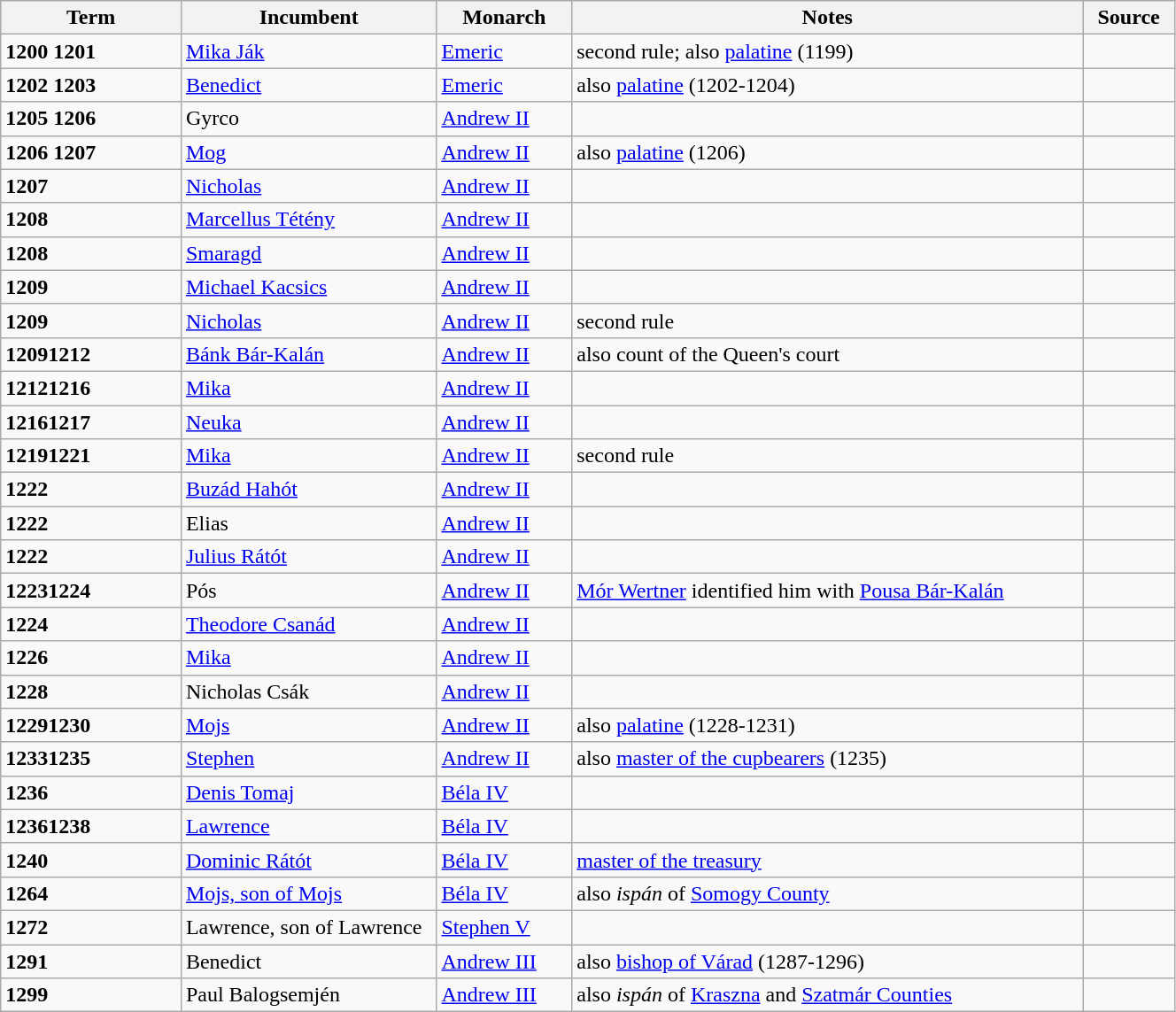<table class="wikitable" style="width: 70%">
<tr>
<th scope="col" width="12%">Term</th>
<th scope="col" width="17%">Incumbent</th>
<th scope="col" width="9%">Monarch</th>
<th scope="col" width="34%">Notes</th>
<th scope="col" width="6%">Source</th>
</tr>
<tr>
<td><strong> 1200 1201</strong></td>
<td><a href='#'>Mika Ják</a></td>
<td><a href='#'>Emeric</a></td>
<td>second rule; also <a href='#'>palatine</a> (1199)</td>
<td></td>
</tr>
<tr>
<td><strong> 1202 1203</strong></td>
<td><a href='#'>Benedict</a></td>
<td><a href='#'>Emeric</a></td>
<td>also <a href='#'>palatine</a> (1202-1204)</td>
<td></td>
</tr>
<tr>
<td><strong> 1205 1206</strong></td>
<td>Gyrco</td>
<td><a href='#'>Andrew II</a></td>
<td></td>
<td></td>
</tr>
<tr>
<td><strong> 1206 1207</strong></td>
<td><a href='#'>Mog</a></td>
<td><a href='#'>Andrew II</a></td>
<td>also <a href='#'>palatine</a> (1206)</td>
<td></td>
</tr>
<tr>
<td><strong> 1207</strong></td>
<td><a href='#'>Nicholas</a></td>
<td><a href='#'>Andrew II</a></td>
<td></td>
<td></td>
</tr>
<tr>
<td><strong> 1208</strong></td>
<td><a href='#'>Marcellus Tétény</a></td>
<td><a href='#'>Andrew II</a></td>
<td></td>
<td></td>
</tr>
<tr>
<td><strong> 1208</strong></td>
<td><a href='#'>Smaragd</a></td>
<td><a href='#'>Andrew II</a></td>
<td></td>
<td></td>
</tr>
<tr>
<td><strong> 1209</strong></td>
<td><a href='#'>Michael Kacsics</a></td>
<td><a href='#'>Andrew II</a></td>
<td></td>
<td></td>
</tr>
<tr>
<td><strong> 1209</strong></td>
<td><a href='#'>Nicholas</a></td>
<td><a href='#'>Andrew II</a></td>
<td>second rule</td>
<td></td>
</tr>
<tr>
<td><strong>12091212</strong></td>
<td><a href='#'>Bánk Bár-Kalán</a></td>
<td><a href='#'>Andrew II</a></td>
<td>also count of the Queen's court</td>
<td></td>
</tr>
<tr>
<td><strong>12121216</strong></td>
<td><a href='#'>Mika</a></td>
<td><a href='#'>Andrew II</a></td>
<td></td>
<td></td>
</tr>
<tr>
<td><strong>12161217</strong></td>
<td><a href='#'>Neuka</a></td>
<td><a href='#'>Andrew II</a></td>
<td></td>
<td></td>
</tr>
<tr>
<td><strong>12191221</strong></td>
<td><a href='#'>Mika</a></td>
<td><a href='#'>Andrew II</a></td>
<td>second rule</td>
<td></td>
</tr>
<tr>
<td><strong>1222</strong></td>
<td><a href='#'>Buzád Hahót</a></td>
<td><a href='#'>Andrew II</a></td>
<td></td>
<td></td>
</tr>
<tr>
<td><strong>1222</strong></td>
<td>Elias</td>
<td><a href='#'>Andrew II</a></td>
<td></td>
<td></td>
</tr>
<tr>
<td><strong>1222</strong></td>
<td><a href='#'>Julius Rátót</a></td>
<td><a href='#'>Andrew II</a></td>
<td></td>
<td></td>
</tr>
<tr>
<td><strong>12231224</strong></td>
<td>Pós</td>
<td><a href='#'>Andrew II</a></td>
<td><a href='#'>Mór Wertner</a> identified him with <a href='#'>Pousa Bár-Kalán</a></td>
<td></td>
</tr>
<tr>
<td><strong>1224</strong></td>
<td><a href='#'>Theodore Csanád</a></td>
<td><a href='#'>Andrew II</a></td>
<td></td>
<td></td>
</tr>
<tr>
<td><strong>1226</strong></td>
<td><a href='#'>Mika</a></td>
<td><a href='#'>Andrew II</a></td>
<td></td>
<td></td>
</tr>
<tr>
<td><strong>1228</strong></td>
<td>Nicholas Csák</td>
<td><a href='#'>Andrew II</a></td>
<td></td>
<td></td>
</tr>
<tr>
<td><strong>12291230</strong></td>
<td><a href='#'>Mojs</a></td>
<td><a href='#'>Andrew II</a></td>
<td>also <a href='#'>palatine</a> (1228-1231)</td>
<td></td>
</tr>
<tr>
<td><strong>12331235</strong></td>
<td><a href='#'>Stephen</a></td>
<td><a href='#'>Andrew II</a></td>
<td>also <a href='#'>master of the cupbearers</a> (1235)</td>
<td></td>
</tr>
<tr>
<td><strong>1236</strong></td>
<td><a href='#'>Denis Tomaj</a></td>
<td><a href='#'>Béla IV</a></td>
<td></td>
<td></td>
</tr>
<tr>
<td><strong>12361238</strong></td>
<td><a href='#'>Lawrence</a></td>
<td><a href='#'>Béla IV</a></td>
<td></td>
<td></td>
</tr>
<tr>
<td><strong>1240</strong></td>
<td><a href='#'>Dominic Rátót</a></td>
<td><a href='#'>Béla IV</a></td>
<td><a href='#'>master of the treasury</a></td>
<td></td>
</tr>
<tr>
<td><strong>1264</strong></td>
<td><a href='#'>Mojs, son of Mojs</a></td>
<td><a href='#'>Béla IV</a></td>
<td>also <em>ispán</em> of <a href='#'>Somogy County</a></td>
<td></td>
</tr>
<tr>
<td><strong>1272</strong></td>
<td>Lawrence, son of Lawrence</td>
<td><a href='#'>Stephen V</a></td>
<td></td>
<td></td>
</tr>
<tr>
<td><strong>1291</strong></td>
<td>Benedict</td>
<td><a href='#'>Andrew III</a></td>
<td>also <a href='#'>bishop of Várad</a> (1287-1296)</td>
<td></td>
</tr>
<tr>
<td><strong> 1299</strong></td>
<td>Paul Balogsemjén</td>
<td><a href='#'>Andrew III</a></td>
<td>also <em>ispán</em> of <a href='#'>Kraszna</a> and <a href='#'>Szatmár Counties</a></td>
<td></td>
</tr>
</table>
